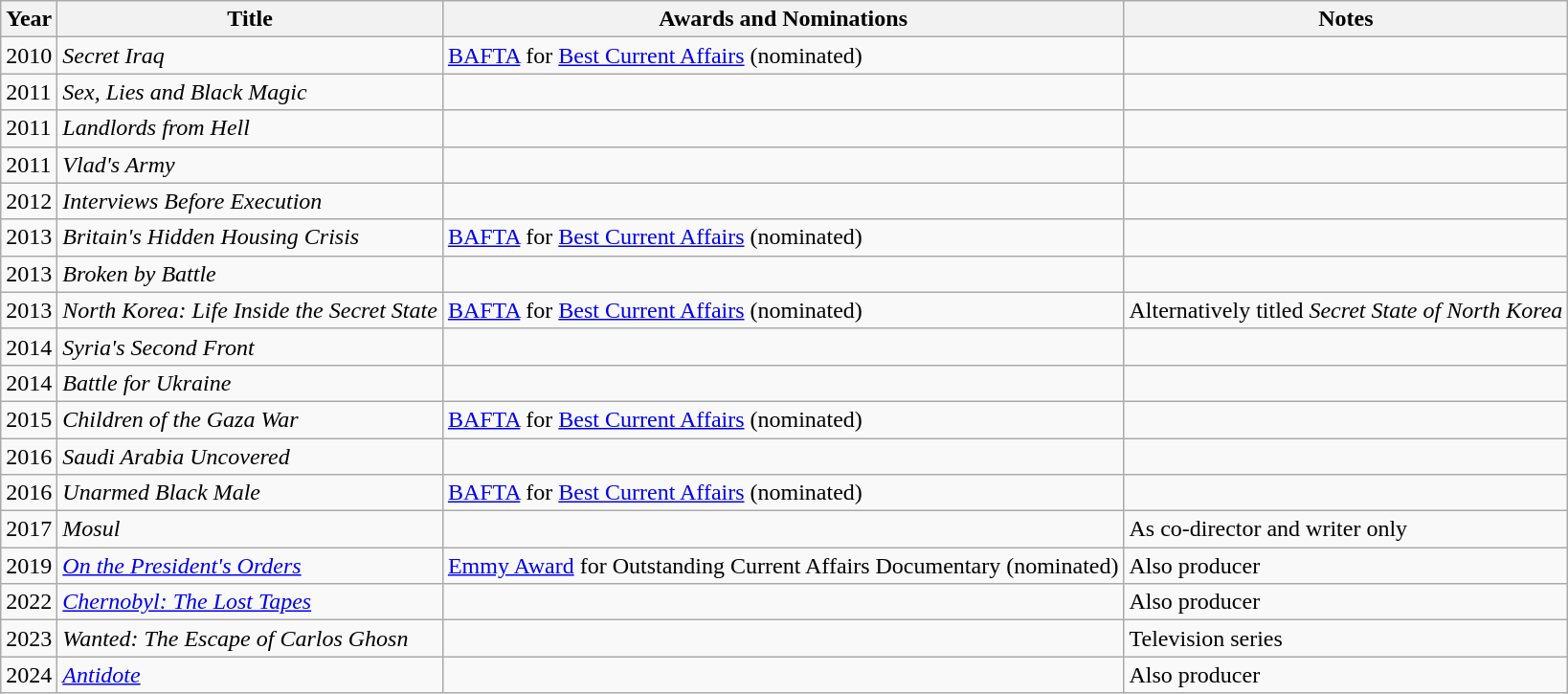<table class="wikitable">
<tr>
<th>Year</th>
<th>Title</th>
<th>Awards and Nominations</th>
<th>Notes</th>
</tr>
<tr>
<td>2010</td>
<td><em>Secret Iraq</em></td>
<td><a href='#'>BAFTA</a> for <a href='#'>Best Current Affairs</a> (nominated)</td>
<td></td>
</tr>
<tr>
<td>2011</td>
<td><em>Sex, Lies and Black Magic</em></td>
<td></td>
<td></td>
</tr>
<tr>
<td>2011</td>
<td><em>Landlords from Hell</em></td>
<td></td>
<td></td>
</tr>
<tr>
<td>2011</td>
<td><em>Vlad's Army</em></td>
<td></td>
<td></td>
</tr>
<tr>
<td>2012</td>
<td><em>Interviews Before Execution</em></td>
<td></td>
<td></td>
</tr>
<tr>
<td>2013</td>
<td><em>Britain's Hidden Housing Crisis</em></td>
<td><a href='#'>BAFTA</a> for <a href='#'>Best Current Affairs</a> (nominated)</td>
<td></td>
</tr>
<tr>
<td>2013</td>
<td><em>Broken by Battle</em></td>
<td></td>
<td></td>
</tr>
<tr>
<td>2013</td>
<td><em>North Korea: Life Inside the Secret State</em></td>
<td><a href='#'>BAFTA</a> for <a href='#'>Best Current Affairs</a> (nominated)</td>
<td>Alternatively titled <em>Secret State of North Korea</em></td>
</tr>
<tr>
<td>2014</td>
<td><em>Syria's Second Front</em></td>
<td></td>
<td></td>
</tr>
<tr>
<td>2014</td>
<td><em>Battle for Ukraine</em></td>
<td></td>
<td></td>
</tr>
<tr>
<td>2015</td>
<td><em>Children of the Gaza War</em></td>
<td><a href='#'>BAFTA</a> for <a href='#'>Best Current Affairs</a> (nominated)</td>
<td></td>
</tr>
<tr>
<td>2016</td>
<td><em>Saudi Arabia Uncovered</em></td>
<td></td>
<td></td>
</tr>
<tr>
<td>2016</td>
<td><em>Unarmed Black Male</em></td>
<td><a href='#'>BAFTA</a> for <a href='#'>Best Current Affairs</a> (nominated)</td>
<td></td>
</tr>
<tr>
<td>2017</td>
<td><em>Mosul</em></td>
<td></td>
<td>As co-director and writer only</td>
</tr>
<tr>
<td>2019</td>
<td><em><a href='#'>On the President's Orders</a></em></td>
<td><a href='#'>Emmy Award</a> for Outstanding Current Affairs Documentary (nominated)</td>
<td>Also producer</td>
</tr>
<tr>
<td>2022</td>
<td><em><a href='#'>Chernobyl: The Lost Tapes</a></em></td>
<td></td>
<td>Also producer</td>
</tr>
<tr>
<td>2023</td>
<td><em>Wanted: The Escape of Carlos Ghosn</em></td>
<td></td>
<td>Television series</td>
</tr>
<tr>
<td>2024</td>
<td><em><a href='#'>Antidote</a></em></td>
<td></td>
<td>Also producer</td>
</tr>
</table>
